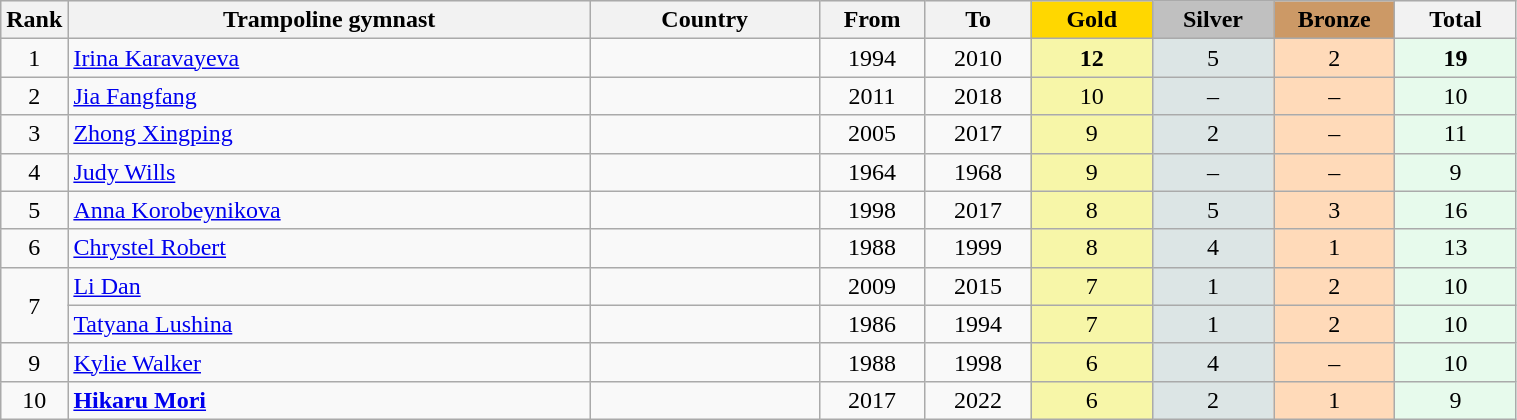<table class="wikitable plainrowheaders" width=80% style="text-align:center;">
<tr style="background-color:#EDEDED;">
<th class="hintergrundfarbe5" style="width:1em">Rank</th>
<th class="hintergrundfarbe5">Trampoline gymnast</th>
<th class="hintergrundfarbe5">Country</th>
<th class="hintergrundfarbe5" style="width:7%">From</th>
<th class="hintergrundfarbe5" style="width:7%">To</th>
<th style="background:    gold; width:8%">Gold</th>
<th style="background:  silver; width:8%">Silver</th>
<th style="background: #CC9966; width:8%">Bronze</th>
<th class="hintergrundfarbe5" style="width:8%">Total</th>
</tr>
<tr>
<td>1</td>
<td align="left"><a href='#'>Irina Karavayeva</a></td>
<td align="left"></td>
<td>1994</td>
<td>2010</td>
<td bgcolor="#F7F6A8"><strong>12</strong></td>
<td bgcolor="#DCE5E5">5</td>
<td bgcolor="#FFDAB9">2</td>
<td bgcolor="#E7FAEC"><strong>19</strong></td>
</tr>
<tr align="center">
<td>2</td>
<td align="left"><a href='#'>Jia Fangfang</a></td>
<td align="left"></td>
<td>2011</td>
<td>2018</td>
<td bgcolor="#F7F6A8">10</td>
<td bgcolor="#DCE5E5">–</td>
<td bgcolor="#FFDAB9">–</td>
<td bgcolor="#E7FAEC">10</td>
</tr>
<tr align="center">
<td>3</td>
<td align="left"><a href='#'>Zhong Xingping</a></td>
<td align="left"></td>
<td>2005</td>
<td>2017</td>
<td bgcolor="#F7F6A8">9</td>
<td bgcolor="#DCE5E5">2</td>
<td bgcolor="#FFDAB9">–</td>
<td bgcolor="#E7FAEC">11</td>
</tr>
<tr align="center">
<td>4</td>
<td align="left"><a href='#'>Judy Wills</a></td>
<td align="left"></td>
<td>1964</td>
<td>1968</td>
<td bgcolor="#F7F6A8">9</td>
<td bgcolor="#DCE5E5">–</td>
<td bgcolor="#FFDAB9">–</td>
<td bgcolor="#E7FAEC">9</td>
</tr>
<tr align="center">
<td>5</td>
<td align="left"><a href='#'>Anna Korobeynikova</a></td>
<td align="left"></td>
<td>1998</td>
<td>2017</td>
<td bgcolor="#F7F6A8">8</td>
<td bgcolor="#DCE5E5">5</td>
<td bgcolor="#FFDAB9">3</td>
<td bgcolor="#E7FAEC">16</td>
</tr>
<tr align="center">
<td>6</td>
<td align="left"><a href='#'>Chrystel Robert</a></td>
<td align="left"></td>
<td>1988</td>
<td>1999</td>
<td bgcolor="#F7F6A8">8</td>
<td bgcolor="#DCE5E5">4</td>
<td bgcolor="#FFDAB9">1</td>
<td bgcolor="#E7FAEC">13</td>
</tr>
<tr align="center">
<td rowspan="2">7</td>
<td align="left"><a href='#'>Li Dan</a></td>
<td align="left"></td>
<td>2009</td>
<td>2015</td>
<td bgcolor="#F7F6A8">7</td>
<td bgcolor="#DCE5E5">1</td>
<td bgcolor="#FFDAB9">2</td>
<td bgcolor="#E7FAEC">10</td>
</tr>
<tr align="center">
<td align="left"><a href='#'>Tatyana Lushina</a></td>
<td align="left"><br></td>
<td>1986</td>
<td>1994</td>
<td bgcolor="#F7F6A8">7</td>
<td bgcolor="#DCE5E5">1</td>
<td bgcolor="#FFDAB9">2</td>
<td bgcolor="#E7FAEC">10</td>
</tr>
<tr align="center">
<td>9</td>
<td align="left"><a href='#'>Kylie Walker</a></td>
<td align="left"></td>
<td>1988</td>
<td>1998</td>
<td bgcolor="#F7F6A8">6</td>
<td bgcolor="#DCE5E5">4</td>
<td bgcolor="#FFDAB9">–</td>
<td bgcolor="#E7FAEC">10</td>
</tr>
<tr align="center">
<td>10</td>
<td align="left"><strong><a href='#'>Hikaru Mori</a></strong></td>
<td align="left"></td>
<td>2017</td>
<td>2022</td>
<td bgcolor="#F7F6A8">6</td>
<td bgcolor="#DCE5E5">2</td>
<td bgcolor="#FFDAB9">1</td>
<td bgcolor="#E7FAEC">9</td>
</tr>
</table>
